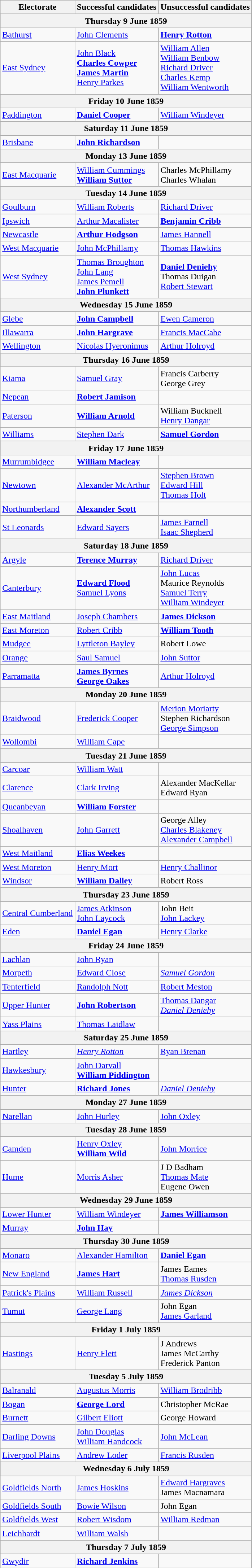<table class="wikitable">
<tr>
<th>Electorate</th>
<th>Successful candidates</th>
<th>Unsuccessful candidates</th>
</tr>
<tr bgcolor="#cccccc">
<th colspan=3>Thursday 9 June 1859</th>
</tr>
<tr>
<td><a href='#'>Bathurst</a></td>
<td><a href='#'>John Clements</a></td>
<td><strong><a href='#'>Henry Rotton</a></strong></td>
</tr>
<tr>
<td><a href='#'>East Sydney</a></td>
<td><a href='#'>John Black</a> <br> <strong><a href='#'>Charles Cowper</a></strong> <br> <strong><a href='#'>James Martin</a></strong> <br> <a href='#'>Henry Parkes</a></td>
<td><a href='#'>William Allen</a> <br> <a href='#'>William Benbow</a> <br> <a href='#'>Richard Driver</a> <br> <a href='#'>Charles Kemp</a> <br> <a href='#'>William Wentworth</a></td>
</tr>
<tr bgcolor="#cccccc">
<th colspan=3>Friday 10 June 1859</th>
</tr>
<tr>
<td><a href='#'>Paddington</a></td>
<td><strong><a href='#'>Daniel Cooper</a></strong></td>
<td><a href='#'>William Windeyer</a></td>
</tr>
<tr bgcolor="#cccccc">
<th colspan=3>Saturday 11 June 1859</th>
</tr>
<tr>
<td><a href='#'>Brisbane</a></td>
<td><strong><a href='#'>John Richardson</a></strong></td>
<td></td>
</tr>
<tr bgcolor="#cccccc">
<th colspan=3>Monday 13 June 1859</th>
</tr>
<tr>
<td><a href='#'>East Macquarie</a></td>
<td><a href='#'>William Cummings</a> <br> <strong><a href='#'>William Suttor</a></strong></td>
<td>Charles McPhillamy <br> Charles Whalan</td>
</tr>
<tr bgcolor="#cccccc">
<th colspan=3>Tuesday 14 June 1859</th>
</tr>
<tr>
<td><a href='#'>Goulburn</a></td>
<td><a href='#'>William Roberts</a></td>
<td><a href='#'>Richard Driver</a></td>
</tr>
<tr>
<td><a href='#'>Ipswich</a></td>
<td><a href='#'>Arthur Macalister</a></td>
<td><strong><a href='#'>Benjamin Cribb</a></strong></td>
</tr>
<tr>
<td><a href='#'>Newcastle</a></td>
<td><strong><a href='#'>Arthur Hodgson</a></strong></td>
<td><a href='#'>James Hannell</a></td>
</tr>
<tr>
<td><a href='#'>West Macquarie</a></td>
<td><a href='#'>John McPhillamy</a></td>
<td><a href='#'>Thomas Hawkins</a></td>
</tr>
<tr>
<td><a href='#'>West Sydney</a></td>
<td><a href='#'>Thomas Broughton</a> <br> <a href='#'>John Lang</a> <br> <a href='#'>James Pemell</a> <br> <strong><a href='#'>John Plunkett</a></strong></td>
<td><strong><a href='#'>Daniel Deniehy</a></strong> <br> Thomas Duigan <br> <a href='#'>Robert Stewart</a></td>
</tr>
<tr bgcolor="#cccccc">
<th colspan=3>Wednesday 15 June 1859</th>
</tr>
<tr>
<td><a href='#'>Glebe</a></td>
<td><strong><a href='#'>John Campbell</a></strong></td>
<td><a href='#'>Ewen Cameron</a></td>
</tr>
<tr>
<td><a href='#'>Illawarra</a></td>
<td><strong><a href='#'>John Hargrave</a></strong></td>
<td><a href='#'>Francis MacCabe</a></td>
</tr>
<tr>
<td><a href='#'>Wellington</a></td>
<td><a href='#'>Nicolas Hyeronimus</a></td>
<td><a href='#'>Arthur Holroyd</a></td>
</tr>
<tr bgcolor="#cccccc">
<th colspan=3>Thursday 16 June 1859</th>
</tr>
<tr>
<td><a href='#'>Kiama</a></td>
<td><a href='#'>Samuel Gray</a></td>
<td>Francis Carberry <br> George Grey</td>
</tr>
<tr>
<td><a href='#'>Nepean</a></td>
<td><strong><a href='#'>Robert Jamison</a></strong></td>
<td></td>
</tr>
<tr>
<td><a href='#'>Paterson</a></td>
<td><strong><a href='#'>William Arnold</a></strong></td>
<td>William Bucknell <br> <a href='#'>Henry Dangar</a></td>
</tr>
<tr>
<td><a href='#'>Williams</a></td>
<td><a href='#'>Stephen Dark</a></td>
<td><strong><a href='#'>Samuel Gordon</a></strong></td>
</tr>
<tr bgcolor="#cccccc">
<th colspan=3>Friday 17 June 1859</th>
</tr>
<tr>
<td><a href='#'>Murrumbidgee</a></td>
<td><strong><a href='#'>William Macleay</a></strong></td>
<td></td>
</tr>
<tr>
<td><a href='#'>Newtown</a></td>
<td><a href='#'>Alexander McArthur</a></td>
<td><a href='#'>Stephen Brown</a> <br> <a href='#'>Edward Hill</a> <br> <a href='#'>Thomas Holt</a></td>
</tr>
<tr>
<td><a href='#'>Northumberland</a></td>
<td><strong><a href='#'>Alexander Scott</a></strong></td>
<td></td>
</tr>
<tr>
<td><a href='#'>St Leonards</a></td>
<td><a href='#'>Edward Sayers</a></td>
<td><a href='#'>James Farnell</a> <br> <a href='#'>Isaac Shepherd</a></td>
</tr>
<tr bgcolor="#cccccc">
<th colspan=3>Saturday 18 June 1859</th>
</tr>
<tr>
<td><a href='#'>Argyle</a></td>
<td><strong><a href='#'>Terence Murray</a></strong></td>
<td><a href='#'>Richard Driver</a></td>
</tr>
<tr>
<td><a href='#'>Canterbury</a></td>
<td><strong><a href='#'>Edward Flood</a></strong> <br> <a href='#'>Samuel Lyons</a></td>
<td><a href='#'>John Lucas</a> <br> Maurice Reynolds <br> <a href='#'>Samuel Terry</a> <br> <a href='#'>William Windeyer</a></td>
</tr>
<tr>
<td><a href='#'>East Maitland</a></td>
<td><a href='#'>Joseph Chambers</a></td>
<td><strong><a href='#'>James Dickson</a></strong></td>
</tr>
<tr>
<td><a href='#'>East Moreton</a></td>
<td><a href='#'>Robert Cribb</a></td>
<td><strong><a href='#'>William Tooth</a></strong></td>
</tr>
<tr>
<td><a href='#'>Mudgee</a></td>
<td><a href='#'>Lyttleton Bayley</a></td>
<td>Robert Lowe</td>
</tr>
<tr>
<td><a href='#'>Orange</a></td>
<td><a href='#'>Saul Samuel</a></td>
<td><a href='#'>John Suttor</a></td>
</tr>
<tr>
<td><a href='#'>Parramatta</a></td>
<td><strong><a href='#'>James Byrnes</a></strong> <br> <strong><a href='#'>George Oakes</a></strong></td>
<td><a href='#'>Arthur Holroyd</a></td>
</tr>
<tr bgcolor="#cccccc">
<th colspan=3>Monday 20 June 1859</th>
</tr>
<tr>
<td><a href='#'>Braidwood</a></td>
<td><a href='#'>Frederick Cooper</a></td>
<td><a href='#'>Merion Moriarty</a> <br> Stephen Richardson <br> <a href='#'>George Simpson</a></td>
</tr>
<tr>
<td><a href='#'>Wollombi</a></td>
<td><a href='#'>William Cape</a></td>
<td></td>
</tr>
<tr bgcolor="#cccccc">
<th colspan=3>Tuesday 21 June 1859</th>
</tr>
<tr>
<td><a href='#'>Carcoar</a></td>
<td><a href='#'>William Watt</a></td>
<td></td>
</tr>
<tr>
<td><a href='#'>Clarence</a></td>
<td><a href='#'>Clark Irving</a></td>
<td>Alexander MacKellar <br> Edward Ryan</td>
</tr>
<tr>
<td><a href='#'>Queanbeyan</a></td>
<td><strong><a href='#'>William Forster</a></strong></td>
<td></td>
</tr>
<tr>
<td><a href='#'>Shoalhaven</a></td>
<td><a href='#'>John Garrett</a></td>
<td>George Alley <br> <a href='#'>Charles Blakeney</a> <br> <a href='#'>Alexander Campbell</a></td>
</tr>
<tr>
<td><a href='#'>West Maitland</a></td>
<td><strong><a href='#'>Elias Weekes</a></strong></td>
<td></td>
</tr>
<tr>
<td><a href='#'>West Moreton</a></td>
<td><a href='#'>Henry Mort</a></td>
<td><a href='#'>Henry Challinor</a></td>
</tr>
<tr>
<td><a href='#'>Windsor</a></td>
<td><strong><a href='#'>William Dalley</a></strong></td>
<td>Robert Ross</td>
</tr>
<tr bgcolor="#cccccc">
<th colspan=3>Thursday 23 June 1859</th>
</tr>
<tr>
<td><a href='#'>Central Cumberland</a></td>
<td><a href='#'>James Atkinson</a> <br> <a href='#'>John Laycock</a></td>
<td>John Beit <br> <a href='#'>John Lackey</a></td>
</tr>
<tr>
<td><a href='#'>Eden</a></td>
<td><strong><a href='#'>Daniel Egan</a></strong></td>
<td><a href='#'>Henry Clarke</a></td>
</tr>
<tr bgcolor="#cccccc">
<th colspan=3>Friday 24 June 1859</th>
</tr>
<tr>
<td><a href='#'>Lachlan</a></td>
<td><a href='#'>John Ryan</a></td>
<td></td>
</tr>
<tr>
<td><a href='#'>Morpeth</a></td>
<td><a href='#'>Edward Close</a></td>
<td><em><a href='#'>Samuel Gordon</a></em></td>
</tr>
<tr>
<td><a href='#'>Tenterfield</a></td>
<td><a href='#'>Randolph Nott</a></td>
<td><a href='#'>Robert Meston</a></td>
</tr>
<tr>
<td><a href='#'>Upper Hunter</a></td>
<td><strong><a href='#'>John Robertson</a></strong></td>
<td><a href='#'>Thomas Dangar</a> <br> <em><a href='#'>Daniel Deniehy</a></em></td>
</tr>
<tr>
<td><a href='#'>Yass Plains</a></td>
<td><a href='#'>Thomas Laidlaw</a></td>
<td></td>
</tr>
<tr bgcolor="#cccccc">
<th colspan=3>Saturday 25 June 1859</th>
</tr>
<tr>
<td><a href='#'>Hartley</a></td>
<td><em><a href='#'>Henry Rotton</a></em></td>
<td><a href='#'>Ryan Brenan</a></td>
</tr>
<tr>
<td><a href='#'>Hawkesbury</a></td>
<td><a href='#'>John Darvall</a> <br> <strong><a href='#'>William Piddington</a></strong></td>
<td></td>
</tr>
<tr>
<td><a href='#'>Hunter</a></td>
<td><strong><a href='#'>Richard Jones</a></strong></td>
<td><em><a href='#'>Daniel Deniehy</a></em></td>
</tr>
<tr bgcolor="#cccccc">
<th colspan=3>Monday 27 June 1859</th>
</tr>
<tr>
<td><a href='#'>Narellan</a></td>
<td><a href='#'>John Hurley</a></td>
<td><a href='#'>John Oxley</a></td>
</tr>
<tr bgcolor="#cccccc">
<th colspan=3>Tuesday 28 June 1859</th>
</tr>
<tr>
<td><a href='#'>Camden</a></td>
<td><a href='#'>Henry Oxley</a> <br> <strong><a href='#'>William Wild</a></strong></td>
<td><a href='#'>John Morrice</a></td>
</tr>
<tr>
<td><a href='#'>Hume</a></td>
<td><a href='#'>Morris Asher</a></td>
<td>J D Badham <br> <a href='#'>Thomas Mate</a> <br> Eugene Owen</td>
</tr>
<tr bgcolor="#cccccc">
<th colspan=3>Wednesday 29 June 1859</th>
</tr>
<tr>
<td><a href='#'>Lower Hunter</a></td>
<td><a href='#'>William Windeyer</a></td>
<td><strong><a href='#'>James Williamson</a></strong></td>
</tr>
<tr>
<td><a href='#'>Murray</a></td>
<td><strong><a href='#'>John Hay</a></strong></td>
<td></td>
</tr>
<tr bgcolor="#cccccc">
<th colspan=3>Thursday 30 June 1859</th>
</tr>
<tr>
<td><a href='#'>Monaro</a></td>
<td><a href='#'>Alexander Hamilton</a></td>
<td><strong><a href='#'>Daniel Egan</a></strong></td>
</tr>
<tr>
<td><a href='#'>New England</a></td>
<td><strong><a href='#'>James Hart</a></strong></td>
<td>James Eames <br> <a href='#'>Thomas Rusden</a></td>
</tr>
<tr>
<td><a href='#'>Patrick's Plains</a></td>
<td><a href='#'>William Russell</a></td>
<td><em><a href='#'>James Dickson</a></em></td>
</tr>
<tr>
<td><a href='#'>Tumut</a></td>
<td><a href='#'>George Lang</a></td>
<td>John Egan <br> <a href='#'>James Garland</a></td>
</tr>
<tr bgcolor="#cccccc">
<th colspan=3>Friday 1 July 1859</th>
</tr>
<tr>
<td><a href='#'>Hastings</a></td>
<td><a href='#'>Henry Flett</a></td>
<td>J Andrews <br> James McCarthy <br> Frederick Panton</td>
</tr>
<tr bgcolor="#cccccc">
<th colspan=3>Tuesday 5 July 1859</th>
</tr>
<tr>
<td><a href='#'>Balranald</a></td>
<td><a href='#'>Augustus Morris</a></td>
<td><a href='#'>William Brodribb</a></td>
</tr>
<tr>
<td><a href='#'>Bogan</a></td>
<td><strong><a href='#'>George Lord</a></strong></td>
<td>Christopher McRae</td>
</tr>
<tr>
<td><a href='#'>Burnett</a></td>
<td><a href='#'>Gilbert Eliott</a></td>
<td>George Howard</td>
</tr>
<tr>
<td><a href='#'>Darling Downs</a></td>
<td><a href='#'>John Douglas</a> <br> <a href='#'>William Handcock</a></td>
<td><a href='#'>John McLean</a></td>
</tr>
<tr>
<td><a href='#'>Liverpool Plains</a></td>
<td><a href='#'>Andrew Loder</a></td>
<td><a href='#'>Francis Rusden</a></td>
</tr>
<tr bgcolor="#cccccc">
<th colspan=3>Wednesday 6 July 1859</th>
</tr>
<tr>
<td><a href='#'>Goldfields North</a></td>
<td><a href='#'>James Hoskins</a></td>
<td><a href='#'>Edward Hargraves</a> <br> James Macnamara</td>
</tr>
<tr>
<td><a href='#'>Goldfields South</a></td>
<td><a href='#'>Bowie Wilson</a></td>
<td>John Egan</td>
</tr>
<tr>
<td><a href='#'>Goldfields West</a></td>
<td><a href='#'>Robert Wisdom</a></td>
<td><a href='#'>William Redman</a></td>
</tr>
<tr>
<td><a href='#'>Leichhardt</a></td>
<td><a href='#'>William Walsh</a></td>
<td></td>
</tr>
<tr bgcolor="#cccccc">
<th colspan=3>Thursday 7 July 1859</th>
</tr>
<tr>
<td><a href='#'>Gwydir</a></td>
<td><strong><a href='#'>Richard Jenkins</a></strong></td>
<td></td>
</tr>
</table>
